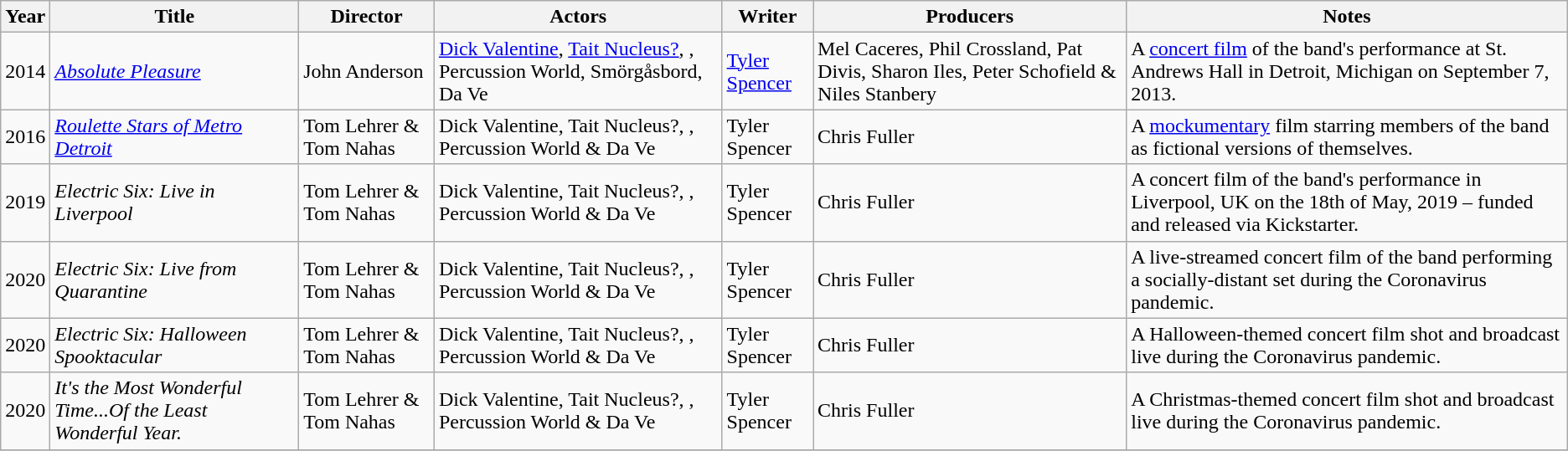<table class="wikitable sortable">
<tr>
<th>Year</th>
<th>Title</th>
<th>Director</th>
<th>Actors</th>
<th>Writer</th>
<th>Producers</th>
<th>Notes</th>
</tr>
<tr>
<td>2014</td>
<td><em><a href='#'>Absolute Pleasure</a></em></td>
<td>John Anderson</td>
<td><a href='#'>Dick Valentine</a>, <a href='#'>Tait Nucleus?</a>, , Percussion World, Smörgåsbord, Da Ve</td>
<td><a href='#'>Tyler Spencer</a></td>
<td>Mel Caceres, Phil Crossland, Pat Divis, Sharon Iles, Peter Schofield & Niles Stanbery</td>
<td>A <a href='#'>concert film</a> of the band's performance at St. Andrews Hall in Detroit, Michigan on September 7, 2013.</td>
</tr>
<tr>
<td>2016</td>
<td><em><a href='#'>Roulette Stars of Metro Detroit</a></em></td>
<td>Tom Lehrer & Tom Nahas</td>
<td>Dick Valentine, Tait Nucleus?, , Percussion World & Da Ve</td>
<td>Tyler Spencer</td>
<td>Chris Fuller</td>
<td>A <a href='#'>mockumentary</a> film starring members of the band as fictional versions of themselves.</td>
</tr>
<tr>
<td>2019</td>
<td><em>Electric Six: Live in Liverpool</em></td>
<td>Tom Lehrer & Tom Nahas</td>
<td>Dick Valentine, Tait Nucleus?, , Percussion World & Da Ve</td>
<td>Tyler Spencer</td>
<td>Chris Fuller</td>
<td>A concert film of the band's performance in Liverpool, UK on the 18th of May, 2019 – funded and released via Kickstarter.</td>
</tr>
<tr>
<td>2020</td>
<td><em>Electric Six: Live from Quarantine</em></td>
<td>Tom Lehrer & Tom Nahas</td>
<td>Dick Valentine, Tait Nucleus?, , Percussion World & Da Ve</td>
<td>Tyler Spencer</td>
<td>Chris Fuller</td>
<td>A live-streamed concert film of the band performing a socially-distant set during the Coronavirus pandemic.</td>
</tr>
<tr>
<td>2020</td>
<td><em>Electric Six: Halloween Spooktacular</em></td>
<td>Tom Lehrer & Tom Nahas</td>
<td>Dick Valentine, Tait Nucleus?, , Percussion World & Da Ve</td>
<td>Tyler Spencer</td>
<td>Chris Fuller</td>
<td>A Halloween-themed concert film shot and broadcast live during the Coronavirus pandemic.</td>
</tr>
<tr>
<td>2020</td>
<td><em>It's the Most Wonderful Time...Of the Least Wonderful Year.</em></td>
<td>Tom Lehrer & Tom Nahas</td>
<td>Dick Valentine, Tait Nucleus?, , Percussion World & Da Ve</td>
<td>Tyler Spencer</td>
<td>Chris Fuller</td>
<td>A Christmas-themed concert film shot and broadcast live during the Coronavirus pandemic.</td>
</tr>
<tr>
</tr>
</table>
